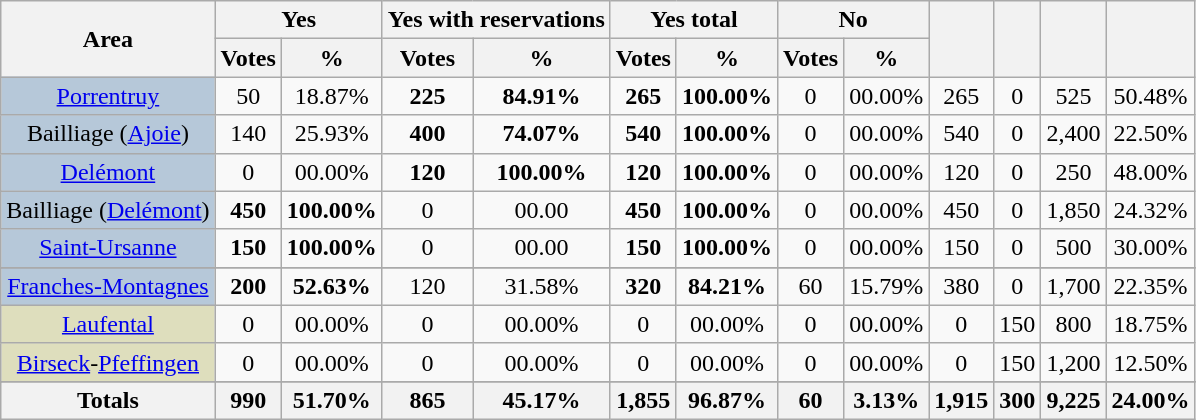<table class="wikitable sortable">
<tr>
<th rowspan="2">Area</th>
<th colspan="2">Yes</th>
<th colspan="2">Yes with reservations</th>
<th colspan="2">Yes total</th>
<th colspan="2">No</th>
<th rowspan="2"></th>
<th rowspan="2"></th>
<th rowspan="2"></th>
<th rowspan="2"></th>
</tr>
<tr>
<th>Votes</th>
<th>%</th>
<th>Votes</th>
<th>%</th>
<th>Votes</th>
<th>%</th>
<th>Votes</th>
<th>%</th>
</tr>
<tr>
<td style="text-align:center; background:#B6C8D9;"><a href='#'>Porrentruy</a></td>
<td align="center">50</td>
<td align="center">18.87%</td>
<td align="center"><strong>225</strong></td>
<td align="center"><strong>84.91%</strong></td>
<td align="center"><strong>265</strong></td>
<td align="center"><strong>100.00%</strong></td>
<td align="center">0</td>
<td align="center">00.00%</td>
<td align="center">265</td>
<td align="center">0</td>
<td align="center">525</td>
<td align="center">50.48%</td>
</tr>
<tr>
<td style="text-align:center; background:#B6C8D9;">Bailliage (<a href='#'>Ajoie</a>)</td>
<td align="center">140</td>
<td align="center">25.93%</td>
<td align="center"><strong>400</strong></td>
<td align="center"><strong>74.07%</strong></td>
<td align="center"><strong>540</strong></td>
<td align="center"><strong>100.00%</strong></td>
<td align="center">0</td>
<td align="center">00.00%</td>
<td align="center">540</td>
<td align="center">0</td>
<td align="center">2,400</td>
<td align="center">22.50%</td>
</tr>
<tr>
<td style="text-align:center; background:#B6C8D9;"><a href='#'>Delémont</a></td>
<td align="center">0</td>
<td align="center">00.00%</td>
<td align="center"><strong>120</strong></td>
<td align="center"><strong>100.00%</strong></td>
<td align="center"><strong>120</strong></td>
<td align="center"><strong>100.00%</strong></td>
<td align="center">0</td>
<td align="center">00.00%</td>
<td align="center">120</td>
<td align="center">0</td>
<td align="center">250</td>
<td align="center">48.00%</td>
</tr>
<tr>
<td style="text-align:center; background:#B6C8D9;">Bailliage (<a href='#'>Delémont</a>)</td>
<td align="center"><strong>450</strong></td>
<td align="center"><strong>100.00%</strong></td>
<td align="center">0</td>
<td align="center">00.00</td>
<td align="center"><strong>450</strong></td>
<td align="center"><strong>100.00%</strong></td>
<td align="center">0</td>
<td align="center">00.00%</td>
<td align="center">450</td>
<td align="center">0</td>
<td align="center">1,850</td>
<td align="center">24.32%</td>
</tr>
<tr>
<td style="text-align:center; background:#B6C8D9;"><a href='#'>Saint-Ursanne</a></td>
<td align="center"><strong>150</strong></td>
<td align="center"><strong>100.00%</strong></td>
<td align="center">0</td>
<td align="center">00.00</td>
<td align="center"><strong>150</strong></td>
<td align="center"><strong>100.00%</strong></td>
<td align="center">0</td>
<td align="center">00.00%</td>
<td align="center">150</td>
<td align="center">0</td>
<td align="center">500</td>
<td align="center">30.00%</td>
</tr>
<tr>
</tr>
<tr>
<td style="text-align:center; background:#B6C8D9;"><a href='#'>Franches-Montagnes</a></td>
<td align="center"><strong>200</strong></td>
<td align="center"><strong>52.63%</strong></td>
<td align="center">120</td>
<td align="center">31.58%</td>
<td align="center"><strong>320</strong></td>
<td align="center"><strong>84.21%</strong></td>
<td align="center">60</td>
<td align="center">15.79%</td>
<td align="center">380</td>
<td align="center">0</td>
<td align="center">1,700</td>
<td align="center">22.35%</td>
</tr>
<tr>
<td style="text-align:center; background:#DEDEBD;"><a href='#'>Laufental</a></td>
<td align="center">0</td>
<td align="center">00.00%</td>
<td align="center">0</td>
<td align="center">00.00%</td>
<td align="center">0</td>
<td align="center">00.00%</td>
<td align="center">0</td>
<td align="center">00.00%</td>
<td align="center">0</td>
<td align="center">150</td>
<td align="center">800</td>
<td align="center">18.75%</td>
</tr>
<tr>
<td style="text-align:center; background:#DEDEBD;"><a href='#'>Birseck</a>-<a href='#'>Pfeffingen</a></td>
<td align="center">0</td>
<td align="center">00.00%</td>
<td align="center">0</td>
<td align="center">00.00%</td>
<td align="center">0</td>
<td align="center">00.00%</td>
<td align="center">0</td>
<td align="center">00.00%</td>
<td align="center">0</td>
<td align="center">150</td>
<td align="center">1,200</td>
<td align="center">12.50%</td>
</tr>
<tr>
</tr>
<tr>
<th>Totals</th>
<th>990</th>
<th>51.70%</th>
<th>865</th>
<th>45.17%</th>
<th>1,855</th>
<th>96.87%</th>
<th>60</th>
<th>3.13%</th>
<th>1,915</th>
<th>300</th>
<th>9,225</th>
<th>24.00%</th>
</tr>
</table>
